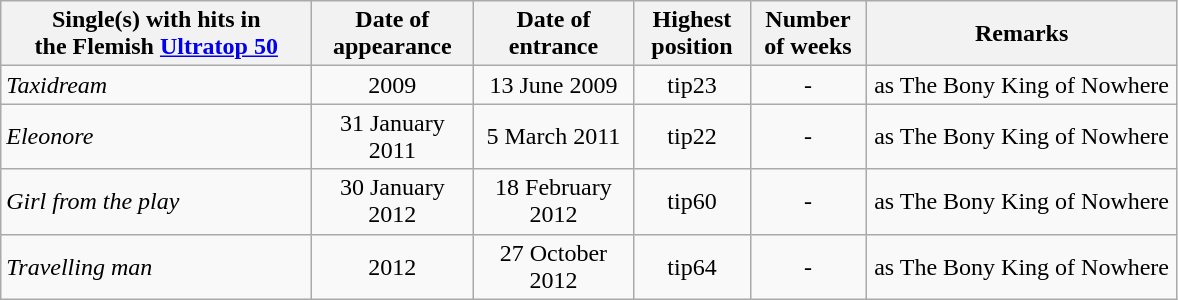<table class="wikitable" style="text-align: center">
<tr>
<th style="width:200px;">Single(s) with hits in<br> the Flemish <a href='#'>Ultratop 50</a></th>
<th style="width:100px;">Date of<br>appearance</th>
<th style="width:100px;">Date of<br>entrance</th>
<th style="width:70px;">Highest<br>position</th>
<th style="width:70px;">Number<br>of weeks</th>
<th style="width:200px;">Remarks</th>
</tr>
<tr>
<td align="left"><em>Taxidream</em></td>
<td>2009</td>
<td>13 June 2009</td>
<td>tip23</td>
<td>-</td>
<td>as The Bony King of Nowhere</td>
</tr>
<tr>
<td align="left"><em>Eleonore</em></td>
<td>31 January 2011</td>
<td>5 March 2011</td>
<td>tip22</td>
<td>-</td>
<td>as The Bony King of Nowhere</td>
</tr>
<tr>
<td align="left"><em>Girl from the play</em></td>
<td>30 January 2012</td>
<td>18 February 2012</td>
<td>tip60</td>
<td>-</td>
<td>as The Bony King of Nowhere</td>
</tr>
<tr>
<td align="left"><em>Travelling man</em></td>
<td>2012</td>
<td>27 October 2012</td>
<td>tip64</td>
<td>-</td>
<td>as The Bony King of Nowhere</td>
</tr>
</table>
